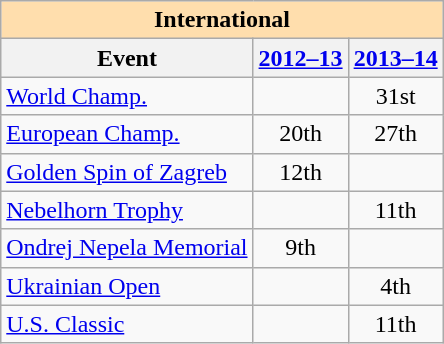<table class="wikitable" style="text-align:center">
<tr>
<th style="background-color: #ffdead; " colspan=3 align=center>International</th>
</tr>
<tr>
<th>Event</th>
<th><a href='#'>2012–13</a></th>
<th><a href='#'>2013–14</a></th>
</tr>
<tr>
<td align=left><a href='#'>World Champ.</a></td>
<td></td>
<td>31st</td>
</tr>
<tr>
<td align=left><a href='#'>European Champ.</a></td>
<td>20th</td>
<td>27th</td>
</tr>
<tr>
<td align=left><a href='#'>Golden Spin of Zagreb</a></td>
<td>12th</td>
<td></td>
</tr>
<tr>
<td align=left><a href='#'>Nebelhorn Trophy</a></td>
<td></td>
<td>11th</td>
</tr>
<tr>
<td align=left><a href='#'>Ondrej Nepela Memorial</a></td>
<td>9th</td>
<td></td>
</tr>
<tr>
<td align=left><a href='#'>Ukrainian Open</a></td>
<td></td>
<td>4th</td>
</tr>
<tr>
<td align=left><a href='#'>U.S. Classic</a></td>
<td></td>
<td>11th</td>
</tr>
</table>
